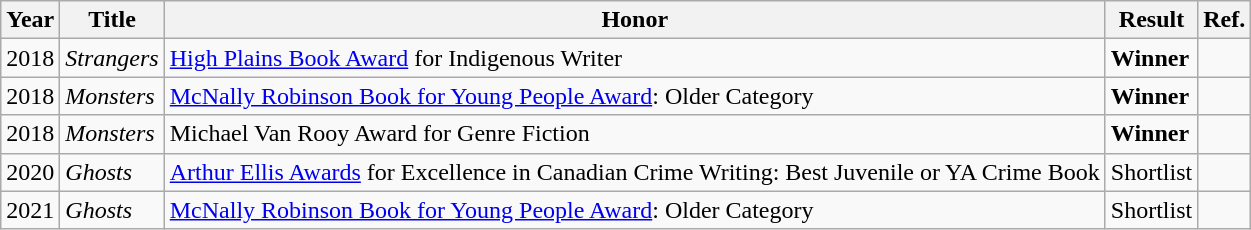<table class="wikitable sortable mw-collapsible">
<tr>
<th>Year</th>
<th>Title</th>
<th>Honor</th>
<th>Result</th>
<th>Ref.</th>
</tr>
<tr>
<td>2018</td>
<td><em>Strangers</em></td>
<td><a href='#'>High Plains Book Award</a> for Indigenous Writer</td>
<td><strong>Winner</strong></td>
<td></td>
</tr>
<tr>
<td>2018</td>
<td><em>Monsters</em></td>
<td><a href='#'>McNally Robinson Book for Young People Award</a>: Older Category</td>
<td><strong>Winner</strong></td>
<td></td>
</tr>
<tr>
<td>2018</td>
<td><em>Monsters</em></td>
<td>Michael Van Rooy Award for Genre Fiction</td>
<td><strong>Winner</strong></td>
<td></td>
</tr>
<tr>
<td>2020</td>
<td><em>Ghosts</em></td>
<td><a href='#'>Arthur Ellis Awards</a> for Excellence in Canadian Crime Writing: Best Juvenile or YA Crime Book</td>
<td>Shortlist</td>
<td></td>
</tr>
<tr>
<td>2021</td>
<td><em>Ghosts</em></td>
<td><a href='#'>McNally Robinson Book for Young People Award</a>: Older Category</td>
<td>Shortlist</td>
<td></td>
</tr>
</table>
